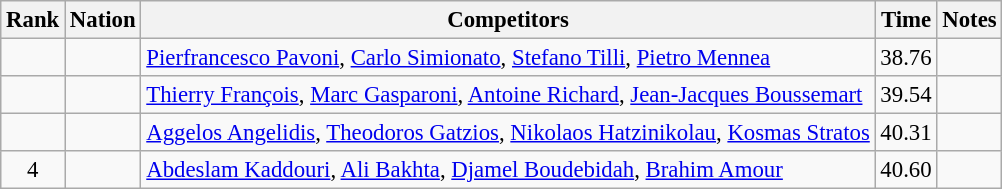<table class="wikitable sortable" style="text-align:center; font-size:95%">
<tr>
<th>Rank</th>
<th>Nation</th>
<th>Competitors</th>
<th>Time</th>
<th>Notes</th>
</tr>
<tr>
<td></td>
<td align=left></td>
<td align=left><a href='#'>Pierfrancesco Pavoni</a>, <a href='#'>Carlo Simionato</a>, <a href='#'>Stefano Tilli</a>, <a href='#'>Pietro Mennea</a></td>
<td>38.76</td>
<td></td>
</tr>
<tr>
<td></td>
<td align=left></td>
<td align=left><a href='#'>Thierry François</a>, <a href='#'>Marc Gasparoni</a>, <a href='#'>Antoine Richard</a>, <a href='#'>Jean-Jacques Boussemart</a></td>
<td>39.54</td>
<td></td>
</tr>
<tr>
<td></td>
<td align=left></td>
<td align=left><a href='#'>Aggelos Angelidis</a>, <a href='#'>Theodoros Gatzios</a>, <a href='#'>Nikolaos Hatzinikolau</a>, <a href='#'>Kosmas Stratos</a></td>
<td>40.31</td>
<td></td>
</tr>
<tr>
<td>4</td>
<td align=left></td>
<td align=left><a href='#'>Abdeslam Kaddouri</a>, <a href='#'>Ali Bakhta</a>, <a href='#'>Djamel Boudebidah</a>, <a href='#'>Brahim Amour</a></td>
<td>40.60</td>
<td></td>
</tr>
</table>
